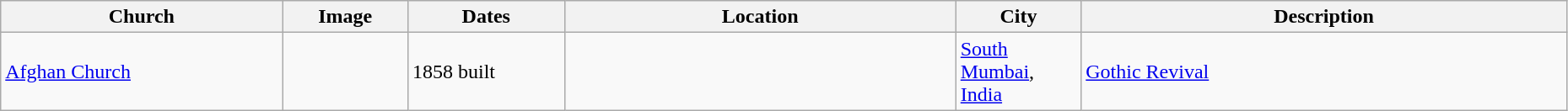<table class="wikitable sortable" style="width:98%">
<tr>
<th width = 18%><strong>Church</strong></th>
<th width = 8% class="unsortable"><strong>Image</strong></th>
<th width = 10%><strong>Dates</strong></th>
<th width = 25%><strong>Location</strong></th>
<th width = 8%><strong>City</strong></th>
<th class="unsortable"><strong>Description</strong></th>
</tr>
<tr ->
<td><a href='#'>Afghan Church</a></td>
<td></td>
<td>1858 built</td>
<td><small></small></td>
<td><a href='#'>South Mumbai</a>, <a href='#'>India</a></td>
<td><a href='#'>Gothic Revival</a></td>
</tr>
</table>
